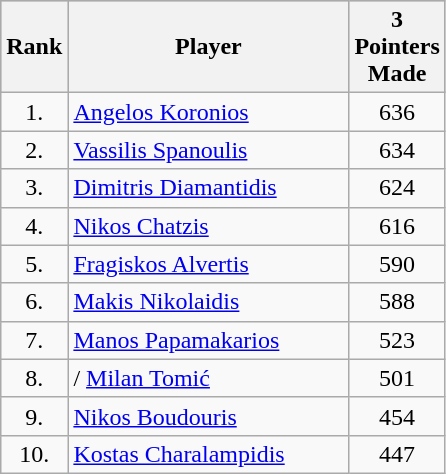<table class="wikitable"  style="text-align:center;">
<tr style="background:silver;">
<th style="width:20px;">Rank</th>
<th style="width:180px;">Player</th>
<th style="width:50px;">3 Pointers Made</th>
</tr>
<tr>
<td>1.</td>
<td style="text-align:left"> <a href='#'>Angelos Koronios</a></td>
<td>636</td>
</tr>
<tr>
<td>2.</td>
<td style="text-align:left"> <a href='#'>Vassilis Spanoulis</a></td>
<td>634</td>
</tr>
<tr>
<td>3.</td>
<td style="text-align:left"> <a href='#'>Dimitris Diamantidis</a></td>
<td>624</td>
</tr>
<tr>
<td>4.</td>
<td style="text-align:left"> <a href='#'>Nikos Chatzis</a></td>
<td>616</td>
</tr>
<tr>
<td>5.</td>
<td style="text-align:left"> <a href='#'>Fragiskos Alvertis</a></td>
<td>590</td>
</tr>
<tr>
<td>6.</td>
<td style="text-align:left"> <a href='#'>Makis Nikolaidis</a></td>
<td>588</td>
</tr>
<tr>
<td>7.</td>
<td style="text-align:left"> <a href='#'>Manos Papamakarios</a></td>
<td>523</td>
</tr>
<tr>
<td>8.</td>
<td style="text-align:left">/ <a href='#'>Milan Tomić</a></td>
<td>501</td>
</tr>
<tr>
<td>9.</td>
<td style="text-align:left"> <a href='#'>Nikos Boudouris</a></td>
<td>454</td>
</tr>
<tr>
<td>10.</td>
<td style="text-align:left"> <a href='#'>Kostas Charalampidis</a></td>
<td>447</td>
</tr>
</table>
